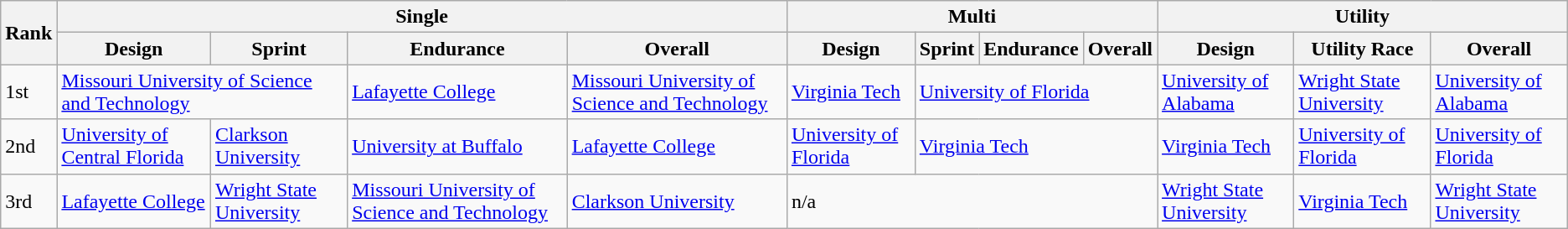<table class="wikitable mw-collapsible">
<tr>
<th rowspan="2">Rank</th>
<th colspan="4">Single</th>
<th colspan="4">Multi</th>
<th colspan="3">Utility</th>
</tr>
<tr>
<th>Design</th>
<th>Sprint</th>
<th>Endurance</th>
<th>Overall</th>
<th>Design</th>
<th>Sprint</th>
<th>Endurance</th>
<th>Overall</th>
<th>Design</th>
<th>Utility Race</th>
<th>Overall</th>
</tr>
<tr>
<td>1st</td>
<td colspan="2"><a href='#'>Missouri University of Science and Technology</a></td>
<td><a href='#'>Lafayette College</a></td>
<td><a href='#'>Missouri University of Science and Technology</a></td>
<td><a href='#'>Virginia Tech</a></td>
<td colspan="3"><a href='#'>University of Florida</a></td>
<td><a href='#'>University of Alabama</a></td>
<td><a href='#'>Wright State University</a></td>
<td><a href='#'>University of Alabama</a></td>
</tr>
<tr>
<td>2nd</td>
<td><a href='#'>University of Central Florida</a></td>
<td><a href='#'>Clarkson University</a></td>
<td><a href='#'>University at Buffalo</a></td>
<td><a href='#'>Lafayette College</a></td>
<td><a href='#'>University of Florida</a></td>
<td colspan="3"><a href='#'>Virginia Tech</a></td>
<td><a href='#'>Virginia Tech</a></td>
<td><a href='#'>University of Florida</a></td>
<td><a href='#'>University of Florida</a></td>
</tr>
<tr>
<td>3rd</td>
<td><a href='#'>Lafayette College</a></td>
<td><a href='#'>Wright State University</a></td>
<td><a href='#'>Missouri University of Science and Technology</a></td>
<td><a href='#'>Clarkson University</a></td>
<td colspan="4">n/a</td>
<td><a href='#'>Wright State University</a></td>
<td><a href='#'>Virginia Tech</a></td>
<td><a href='#'>Wright State University</a></td>
</tr>
</table>
